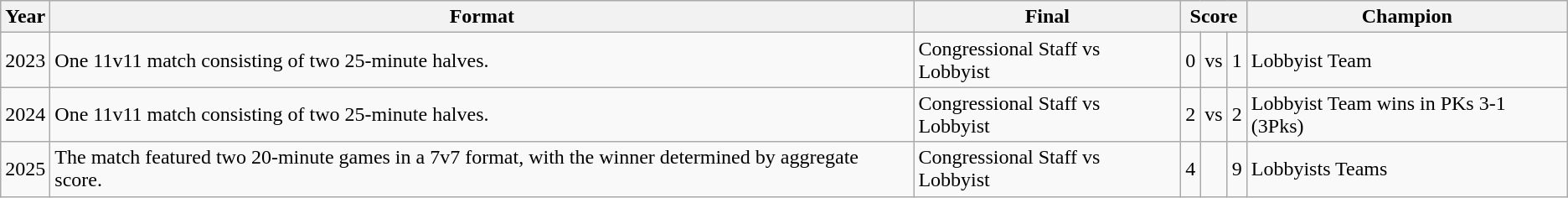<table class="wikitable sortable">
<tr>
<th>Year</th>
<th>Format</th>
<th>Final</th>
<th colspan="3">Score</th>
<th>Champion</th>
</tr>
<tr>
<td>2023</td>
<td>One 11v11 match consisting of two 25-minute halves.</td>
<td>Congressional Staff vs Lobbyist</td>
<td>0</td>
<td>vs</td>
<td>1</td>
<td>Lobbyist Team</td>
</tr>
<tr>
<td>2024</td>
<td>One 11v11 match consisting of two 25-minute halves.</td>
<td>Congressional Staff vs Lobbyist</td>
<td>2</td>
<td>vs</td>
<td>2</td>
<td>Lobbyist Team wins in PKs 3-1 (3Pks)</td>
</tr>
<tr>
<td>2025</td>
<td>The match featured two 20-minute games in a 7v7 format, with the winner determined by aggregate score.</td>
<td>Congressional Staff vs Lobbyist</td>
<td>4</td>
<td></td>
<td>9</td>
<td>Lobbyists Teams</td>
</tr>
</table>
